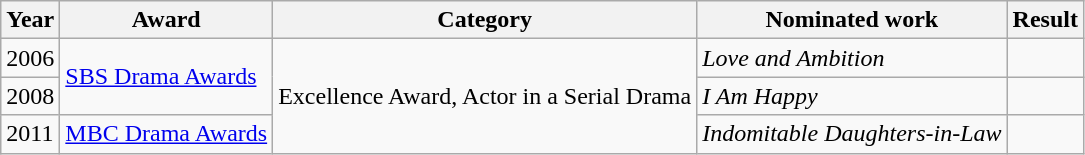<table class="wikitable">
<tr>
<th>Year</th>
<th>Award</th>
<th>Category</th>
<th>Nominated work</th>
<th>Result</th>
</tr>
<tr>
<td>2006</td>
<td rowspan="2"><a href='#'>SBS Drama Awards</a></td>
<td rowspan="3">Excellence Award, Actor in a Serial Drama</td>
<td><em>Love and Ambition</em></td>
<td></td>
</tr>
<tr>
<td>2008</td>
<td><em>I Am Happy</em></td>
<td></td>
</tr>
<tr>
<td>2011</td>
<td><a href='#'>MBC Drama Awards</a></td>
<td><em>Indomitable Daughters-in-Law</em></td>
<td></td>
</tr>
</table>
